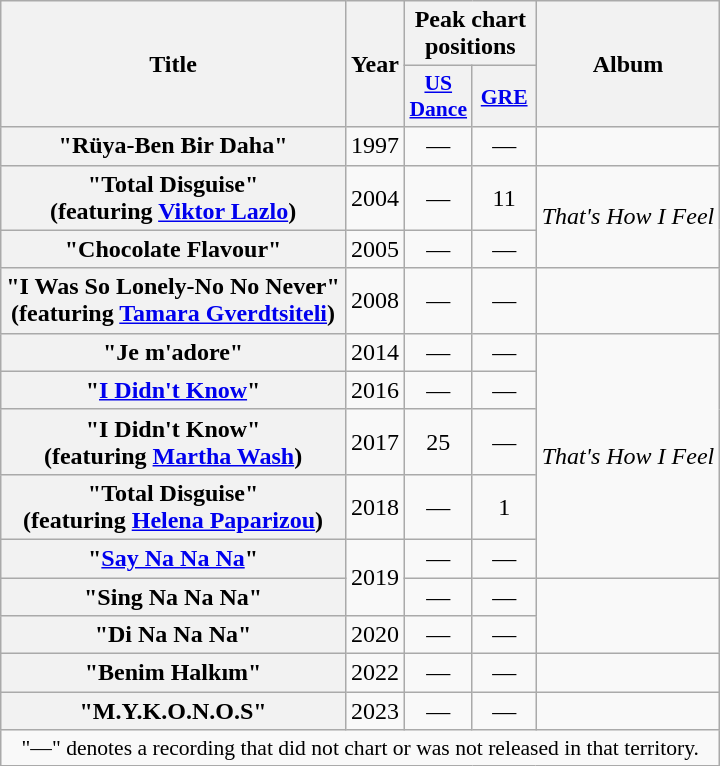<table class="wikitable plainrowheaders" style="text-align:center;">
<tr>
<th scope="col" rowspan="2">Title</th>
<th scope="col" rowspan="2">Year</th>
<th scope="col" colspan="2">Peak chart positions</th>
<th scope="col" rowspan="2">Album</th>
</tr>
<tr>
<th scope="col" style="width:2.5em;font-size:90%;"><a href='#'>US Dance</a></th>
<th scope="col" style="width:2.5em;font-size:90%;"><a href='#'>GRE</a></th>
</tr>
<tr>
<th scope="row">"Rüya-Ben Bir Daha"</th>
<td>1997</td>
<td>—</td>
<td>—</td>
<td></td>
</tr>
<tr>
<th scope="row">"Total Disguise" <br>(featuring <a href='#'>Viktor Lazlo</a>)</th>
<td>2004</td>
<td>—</td>
<td>11<br></td>
<td rowspan="2"><em>That's How I Feel</em></td>
</tr>
<tr>
<th scope="row">"Chocolate Flavour"</th>
<td>2005</td>
<td>—</td>
<td>—</td>
</tr>
<tr>
<th scope="row">"I Was So Lonely-No No Never" <br>(featuring <a href='#'>Tamara Gverdtsiteli</a>)</th>
<td>2008</td>
<td>—</td>
<td>—</td>
<td></td>
</tr>
<tr>
<th scope="row">"Je m'adore"</th>
<td>2014</td>
<td>—</td>
<td>—</td>
<td rowspan="5"><em>That's How I Feel</em></td>
</tr>
<tr>
<th scope="row">"<a href='#'>I Didn't Know</a>"</th>
<td>2016</td>
<td>—</td>
<td>—</td>
</tr>
<tr>
<th scope="row">"I Didn't Know" <br>(featuring <a href='#'>Martha Wash</a>)</th>
<td>2017</td>
<td>25</td>
<td>—</td>
</tr>
<tr>
<th scope="row">"Total Disguise" <br>(featuring <a href='#'>Helena Paparizou</a>)</th>
<td>2018</td>
<td>—</td>
<td>1</td>
</tr>
<tr>
<th scope="row">"<a href='#'>Say Na Na Na</a>"</th>
<td rowspan=2>2019</td>
<td>—</td>
<td>—</td>
</tr>
<tr>
<th scope="row">"Sing Na Na Na"</th>
<td>—</td>
<td>—</td>
</tr>
<tr>
<th scope="row">"Di Na Na Na"</th>
<td>2020</td>
<td>—</td>
<td>—</td>
</tr>
<tr>
<th scope="row">"Benim Halkım"</th>
<td>2022</td>
<td>—</td>
<td>—</td>
<td></td>
</tr>
<tr>
<th scope="row">"M.Y.K.O.N.O.S"</th>
<td>2023</td>
<td>—</td>
<td>—</td>
<td></td>
</tr>
<tr>
<td colspan="15" style="font-size:90%">"—" denotes a recording that did not chart or was not released in that territory.</td>
</tr>
</table>
